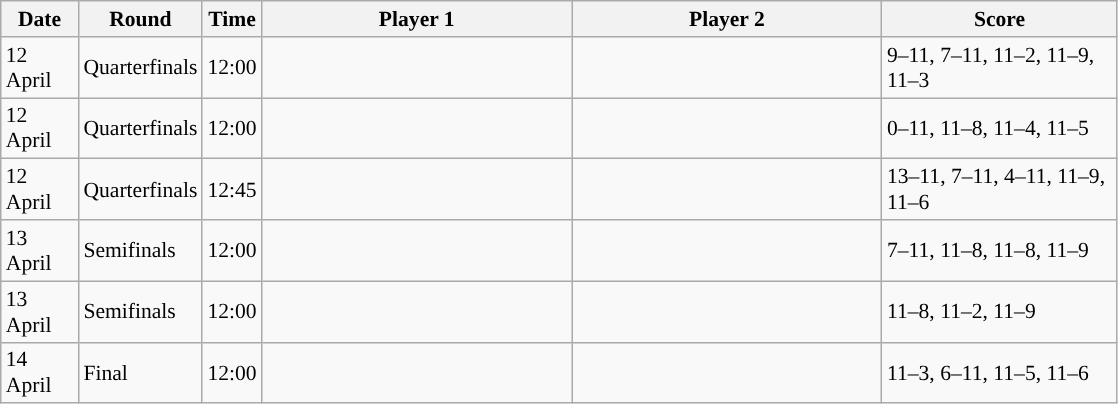<table class="sortable wikitable" style="font-size:90%">
<tr>
<th width="45" class="unsortable">Date</th>
<th width="55">Round</th>
<th width="30">Time</th>
<th width="200">Player 1</th>
<th width="200">Player 2</th>
<th width="150" class="unsortable">Score</th>
</tr>
<tr>
<td>12 April</td>
<td>Quarterfinals</td>
<td>12:00</td>
<td><strong></strong></td>
<td></td>
<td>9–11, 7–11, 11–2, 11–9, 11–3</td>
</tr>
<tr>
<td>12 April</td>
<td>Quarterfinals</td>
<td>12:00</td>
<td><strong></strong></td>
<td></td>
<td>0–11, 11–8, 11–4, 11–5</td>
</tr>
<tr>
<td>12 April</td>
<td>Quarterfinals</td>
<td>12:45</td>
<td><strong></strong></td>
<td></td>
<td>13–11, 7–11, 4–11, 11–9, 11–6</td>
</tr>
<tr>
<td>13 April</td>
<td>Semifinals</td>
<td>12:00</td>
<td><strong></strong></td>
<td></td>
<td>7–11, 11–8, 11–8, 11–9</td>
</tr>
<tr>
<td>13 April</td>
<td>Semifinals</td>
<td>12:00</td>
<td><strong></strong></td>
<td></td>
<td>11–8, 11–2, 11–9</td>
</tr>
<tr>
<td>14 April</td>
<td>Final</td>
<td>12:00</td>
<td><strong></strong></td>
<td></td>
<td>11–3, 6–11, 11–5, 11–6</td>
</tr>
</table>
